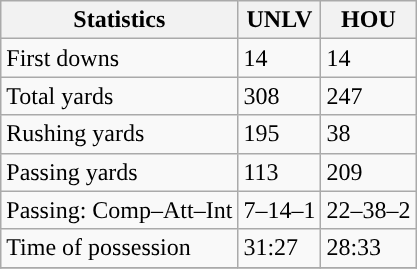<table class="wikitable" style="float: left;">
<tr>
<th>Statistics</th>
<th>UNLV</th>
<th>HOU</th>
</tr>
<tr>
<td>First downs</td>
<td>14</td>
<td>14</td>
</tr>
<tr>
<td>Total yards</td>
<td>308</td>
<td>247</td>
</tr>
<tr>
<td>Rushing yards</td>
<td>195</td>
<td>38</td>
</tr>
<tr>
<td>Passing yards</td>
<td>113</td>
<td>209</td>
</tr>
<tr>
<td>Passing: Comp–Att–Int</td>
<td>7–14–1</td>
<td>22–38–2</td>
</tr>
<tr>
<td>Time of possession</td>
<td>31:27</td>
<td>28:33</td>
</tr>
<tr>
</tr>
</table>
